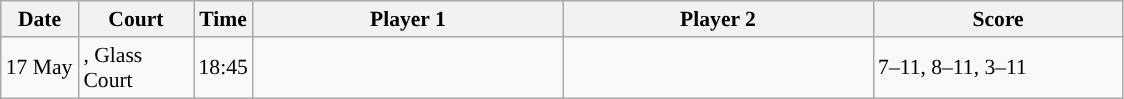<table class="sortable wikitable" style="font-size:90%">
<tr>
<th width="45" class="unsortable">Date</th>
<th width="70">Court</th>
<th width="30">Time</th>
<th width="200">Player 1</th>
<th width="200">Player 2</th>
<th width="160" class="unsortable">Score</th>
</tr>
<tr>
<td>17 May</td>
<td>, Glass Court</td>
<td>18:45</td>
<td></td>
<td><strong></strong></td>
<td>7–11, 8–11, 3–11</td>
</tr>
</table>
